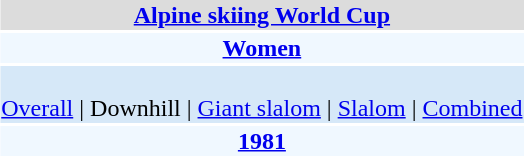<table align="right" class="toccolours" style="margin: 0 0 1em 1em;">
<tr>
<td colspan="2" align=center bgcolor=Gainsboro><strong><a href='#'>Alpine skiing World Cup</a></strong></td>
</tr>
<tr>
<td colspan="2" align=center bgcolor=AliceBlue><strong><a href='#'>Women</a></strong></td>
</tr>
<tr>
<td colspan="2" align=center bgcolor=D6E8F8><br><a href='#'>Overall</a> | 
Downhill | 
<a href='#'>Giant slalom</a> | 
<a href='#'>Slalom</a> | 
<a href='#'>Combined</a></td>
</tr>
<tr>
<td colspan="2" align=center bgcolor=AliceBlue><strong><a href='#'>1981</a></strong></td>
</tr>
</table>
